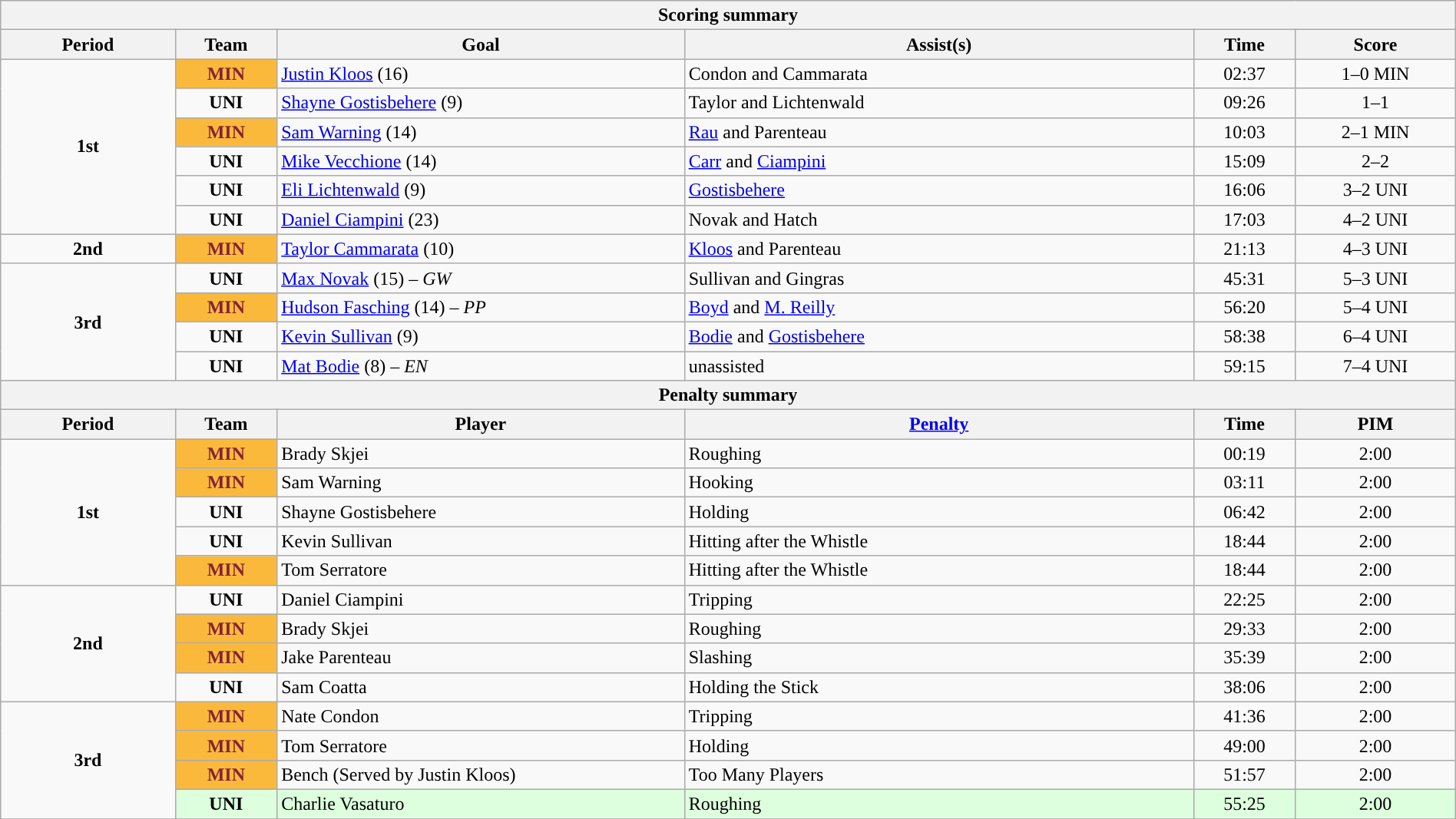<table style="width:100%;" class="wikitable">
<tr>
<th colspan=6>Scoring summary</th>
</tr>
<tr>
<th style="width:12%;">Period</th>
<th style="width:7%;">Team</th>
<th style="width:28%;">Goal</th>
<th style="width:35%;">Assist(s)</th>
<th style="width:7%;">Time</th>
<th style="width:11%;">Score</th>
</tr>
<tr>
<td style="text-align:center;" rowspan="6"><strong>1st</strong></td>
<td align=center style="color:#862334; background:#FBB93C; "><strong>MIN</strong></td>
<td><a href='#'>Justin Kloos</a> (16)</td>
<td>Condon and Cammarata</td>
<td align=center>02:37</td>
<td align=center>1–0 MIN</td>
</tr>
<tr>
<td align=center><strong>UNI</strong></td>
<td><a href='#'>Shayne Gostisbehere</a> (9)</td>
<td>Taylor and Lichtenwald</td>
<td align=center>09:26</td>
<td align=center>1–1</td>
</tr>
<tr>
<td align=center style="color:#862334; background:#FBB93C; "><strong>MIN</strong></td>
<td><a href='#'>Sam Warning</a> (14)</td>
<td><a href='#'>Rau</a> and Parenteau</td>
<td align=center>10:03</td>
<td align=center>2–1 MIN</td>
</tr>
<tr>
<td align=center><strong>UNI</strong></td>
<td><a href='#'>Mike Vecchione</a> (14)</td>
<td><a href='#'>Carr</a> and <a href='#'>Ciampini</a></td>
<td align=center>15:09</td>
<td align=center>2–2</td>
</tr>
<tr>
<td align=center><strong>UNI</strong></td>
<td><a href='#'>Eli Lichtenwald</a> (9)</td>
<td><a href='#'>Gostisbehere</a></td>
<td align=center>16:06</td>
<td align=center>3–2 UNI</td>
</tr>
<tr>
<td align=center><strong>UNI</strong></td>
<td><a href='#'>Daniel Ciampini</a> (23)</td>
<td>Novak and Hatch</td>
<td align=center>17:03</td>
<td align=center>4–2 UNI</td>
</tr>
<tr>
<td style="text-align:center;" rowspan="1"><strong>2nd</strong></td>
<td align=center style="color:#862334; background:#FBB93C; "><strong>MIN</strong></td>
<td><a href='#'>Taylor Cammarata</a> (10)</td>
<td><a href='#'>Kloos</a> and Parenteau</td>
<td align=center>21:13</td>
<td align=center>4–3 UNI</td>
</tr>
<tr>
<td style="text-align:center;" rowspan="4"><strong>3rd</strong></td>
<td align=center><strong>UNI</strong></td>
<td><a href='#'>Max Novak</a> (15) – <em>GW</em></td>
<td>Sullivan and Gingras</td>
<td align=center>45:31</td>
<td align=center>5–3 UNI</td>
</tr>
<tr>
<td align=center style="color:#862334; background:#FBB93C; "><strong>MIN</strong></td>
<td><a href='#'>Hudson Fasching</a> (14) – <em>PP</em></td>
<td><a href='#'>Boyd</a> and <a href='#'>M. Reilly</a></td>
<td align=center>56:20</td>
<td align=center>5–4 UNI</td>
</tr>
<tr>
<td align=center><strong>UNI</strong></td>
<td><a href='#'>Kevin Sullivan</a> (9)</td>
<td><a href='#'>Bodie</a> and <a href='#'>Gostisbehere</a></td>
<td align=center>58:38</td>
<td align=center>6–4 UNI</td>
</tr>
<tr>
<td align=center><strong>UNI</strong></td>
<td><a href='#'>Mat Bodie</a> (8) – <em>EN</em></td>
<td>unassisted</td>
<td align=center>59:15</td>
<td align=center>7–4 UNI</td>
</tr>
<tr>
<th colspan=6>Penalty summary</th>
</tr>
<tr>
<th style="width:12%;">Period</th>
<th style="width:7%;">Team</th>
<th style="width:28%;">Player</th>
<th style="width:35%;"><a href='#'>Penalty</a></th>
<th style="width:7%;">Time</th>
<th style="width:11%;">PIM</th>
</tr>
<tr>
<td style="text-align:center;" rowspan="5"><strong>1st</strong></td>
<td align=center style="color:#862334; background:#FBB93C; "><strong>MIN</strong></td>
<td>Brady Skjei</td>
<td>Roughing</td>
<td align=center>00:19</td>
<td align=center>2:00</td>
</tr>
<tr>
<td align=center style="color:#862334; background:#FBB93C; "><strong>MIN</strong></td>
<td>Sam Warning</td>
<td>Hooking</td>
<td align=center>03:11</td>
<td align=center>2:00</td>
</tr>
<tr>
<td align=center><strong>UNI</strong></td>
<td>Shayne Gostisbehere</td>
<td>Holding</td>
<td align=center>06:42</td>
<td align=center>2:00</td>
</tr>
<tr>
<td align=center><strong>UNI</strong></td>
<td>Kevin Sullivan</td>
<td>Hitting after the Whistle</td>
<td align=center>18:44</td>
<td align=center>2:00</td>
</tr>
<tr>
<td align=center style="color:#862334; background:#FBB93C; "><strong>MIN</strong></td>
<td>Tom Serratore</td>
<td>Hitting after the Whistle</td>
<td align=center>18:44</td>
<td align=center>2:00</td>
</tr>
<tr>
<td style="text-align:center;" rowspan="4"><strong>2nd</strong></td>
<td align=center><strong>UNI</strong></td>
<td>Daniel Ciampini</td>
<td>Tripping</td>
<td align=center>22:25</td>
<td align=center>2:00</td>
</tr>
<tr>
<td align=center style="color:#862334; background:#FBB93C; "><strong>MIN</strong></td>
<td>Brady Skjei</td>
<td>Roughing</td>
<td align=center>29:33</td>
<td align=center>2:00</td>
</tr>
<tr>
<td align=center style="color:#862334; background:#FBB93C; "><strong>MIN</strong></td>
<td>Jake Parenteau</td>
<td>Slashing</td>
<td align=center>35:39</td>
<td align=center>2:00</td>
</tr>
<tr>
<td align=center><strong>UNI</strong></td>
<td>Sam Coatta</td>
<td>Holding the Stick</td>
<td align=center>38:06</td>
<td align=center>2:00</td>
</tr>
<tr>
<td style="text-align:center;" rowspan="4"><strong>3rd</strong></td>
<td align=center style="color:#862334; background:#FBB93C; "><strong>MIN</strong></td>
<td>Nate Condon</td>
<td>Tripping</td>
<td align=center>41:36</td>
<td align=center>2:00</td>
</tr>
<tr>
<td align=center style="color:#862334; background:#FBB93C; "><strong>MIN</strong></td>
<td>Tom Serratore</td>
<td>Holding</td>
<td align=center>49:00</td>
<td align=center>2:00</td>
</tr>
<tr>
<td align=center style="color:#862334; background:#FBB93C; "><strong>MIN</strong></td>
<td>Bench (Served by Justin Kloos)</td>
<td>Too Many Players</td>
<td align=center>51:57</td>
<td align=center>2:00</td>
</tr>
<tr bgcolor=ddffdd>
<td align=center><strong>UNI</strong></td>
<td>Charlie Vasaturo</td>
<td>Roughing</td>
<td align=center>55:25</td>
<td align=center>2:00</td>
</tr>
<tr>
</tr>
</table>
